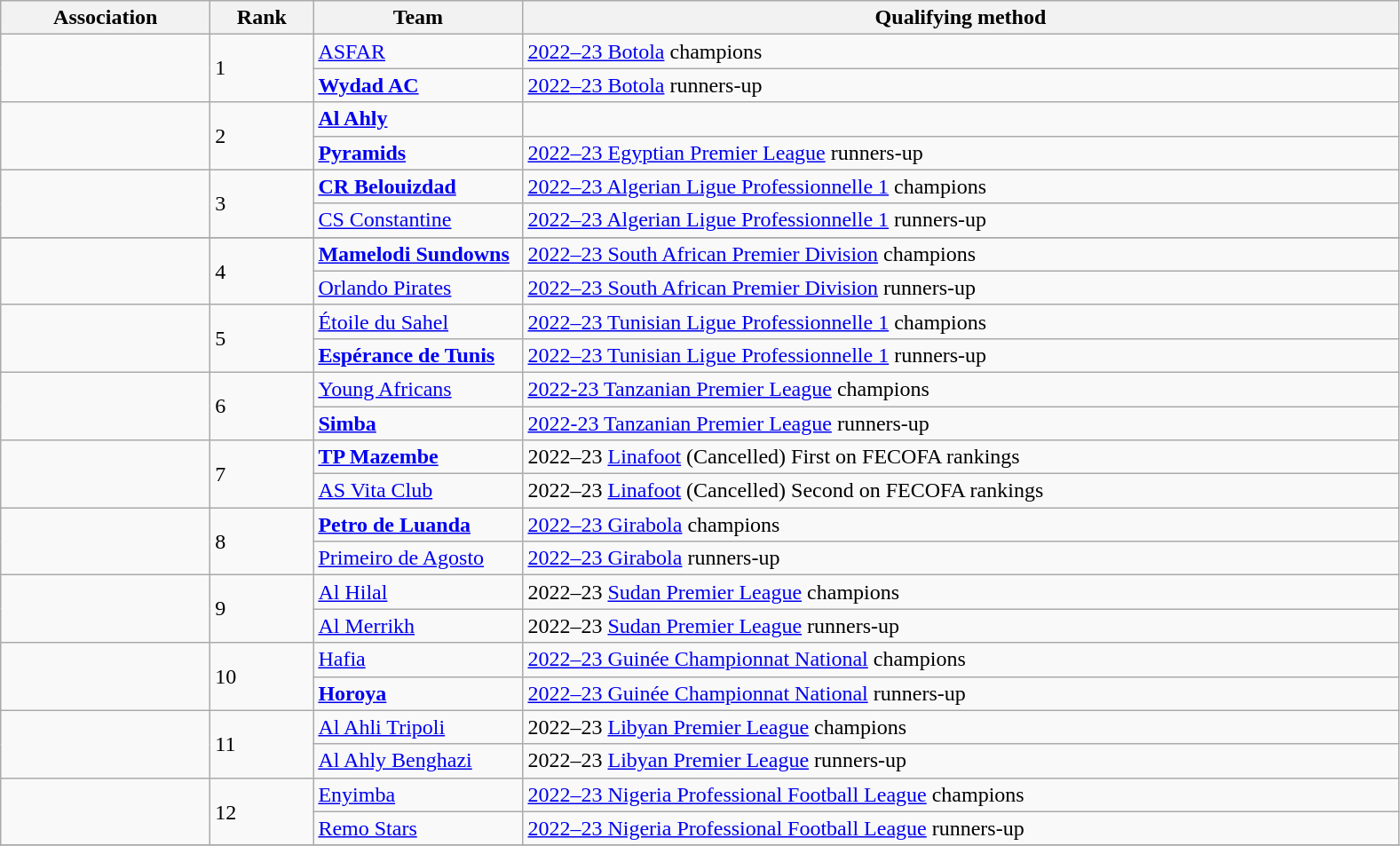<table class="wikitable">
<tr>
<th width=150>Association</th>
<th width=70>Rank </th>
<th width=150>Team</th>
<th width=650>Qualifying method</th>
</tr>
<tr>
<td rowspan=2></td>
<td rowspan=2>1 </td>
<td><a href='#'>ASFAR</a></td>
<td><a href='#'>2022–23 Botola</a> champions</td>
</tr>
<tr>
<td><strong><a href='#'>Wydad AC</a></strong></td>
<td><a href='#'>2022–23 Botola</a> runners-up</td>
</tr>
<tr>
<td rowspan=2></td>
<td rowspan=2>2 </td>
<td><strong><a href='#'>Al Ahly</a></strong></td>
<td></td>
</tr>
<tr>
<td><strong><a href='#'>Pyramids</a></strong></td>
<td><a href='#'>2022–23 Egyptian Premier League</a> runners-up</td>
</tr>
<tr>
<td rowspan=2></td>
<td rowspan=2>3 </td>
<td><strong><a href='#'>CR Belouizdad</a></strong></td>
<td><a href='#'>2022–23 Algerian Ligue Professionnelle 1</a> champions</td>
</tr>
<tr>
<td><a href='#'>CS Constantine</a></td>
<td><a href='#'>2022–23 Algerian Ligue Professionnelle 1</a> runners-up</td>
</tr>
<tr>
</tr>
<tr>
<td rowspan=2></td>
<td rowspan=2>4 </td>
<td><strong><a href='#'>Mamelodi Sundowns</a></strong></td>
<td><a href='#'>2022–23 South African Premier Division</a> champions</td>
</tr>
<tr>
<td><a href='#'>Orlando Pirates</a></td>
<td><a href='#'>2022–23 South African Premier Division</a> runners-up</td>
</tr>
<tr>
<td rowspan=2></td>
<td rowspan=2>5 </td>
<td><a href='#'>Étoile du Sahel</a></td>
<td><a href='#'>2022–23 Tunisian Ligue Professionnelle 1</a> champions</td>
</tr>
<tr>
<td><strong><a href='#'>Espérance de Tunis</a></strong></td>
<td><a href='#'>2022–23 Tunisian Ligue Professionnelle 1</a> runners-up</td>
</tr>
<tr>
<td rowspan=2></td>
<td rowspan=2>6 </td>
<td><a href='#'>Young Africans</a></td>
<td><a href='#'>2022-23 Tanzanian Premier League</a> champions</td>
</tr>
<tr>
<td><strong><a href='#'>Simba</a></strong></td>
<td><a href='#'>2022-23 Tanzanian Premier League</a> runners-up</td>
</tr>
<tr>
<td rowspan=2></td>
<td rowspan=2>7 </td>
<td><strong><a href='#'>TP Mazembe</a></strong></td>
<td>2022–23 <a href='#'>Linafoot</a> (Cancelled) First on FECOFA rankings</td>
</tr>
<tr>
<td><a href='#'>AS Vita Club</a></td>
<td>2022–23 <a href='#'>Linafoot</a> (Cancelled) Second on FECOFA rankings</td>
</tr>
<tr>
<td rowspan=2></td>
<td rowspan=2>8 </td>
<td><strong><a href='#'>Petro de Luanda</a></strong></td>
<td><a href='#'>2022–23 Girabola</a> champions</td>
</tr>
<tr>
<td><a href='#'>Primeiro de Agosto</a></td>
<td><a href='#'>2022–23 Girabola</a> runners-up</td>
</tr>
<tr>
<td rowspan=2></td>
<td rowspan=2>9 </td>
<td><a href='#'>Al Hilal</a></td>
<td>2022–23 <a href='#'>Sudan Premier League</a> champions</td>
</tr>
<tr>
<td><a href='#'>Al Merrikh</a></td>
<td>2022–23 <a href='#'>Sudan Premier League</a> runners-up</td>
</tr>
<tr>
<td rowspan=2></td>
<td rowspan=2>10 </td>
<td><a href='#'>Hafia</a></td>
<td><a href='#'>2022–23 Guinée Championnat National</a> champions</td>
</tr>
<tr>
<td><strong><a href='#'>Horoya</a></strong></td>
<td><a href='#'>2022–23 Guinée Championnat National</a> runners-up</td>
</tr>
<tr>
<td rowspan=2></td>
<td rowspan=2>11 </td>
<td><a href='#'>Al Ahli Tripoli</a></td>
<td>2022–23 <a href='#'>Libyan Premier League</a> champions</td>
</tr>
<tr>
<td><a href='#'>Al Ahly Benghazi</a></td>
<td>2022–23 <a href='#'>Libyan Premier League</a> runners-up</td>
</tr>
<tr>
<td rowspan=2></td>
<td rowspan=2>12 </td>
<td><a href='#'>Enyimba</a></td>
<td><a href='#'>2022–23 Nigeria Professional Football League</a> champions</td>
</tr>
<tr>
<td><a href='#'>Remo Stars</a></td>
<td><a href='#'>2022–23 Nigeria Professional Football League</a> runners-up</td>
</tr>
<tr>
</tr>
</table>
